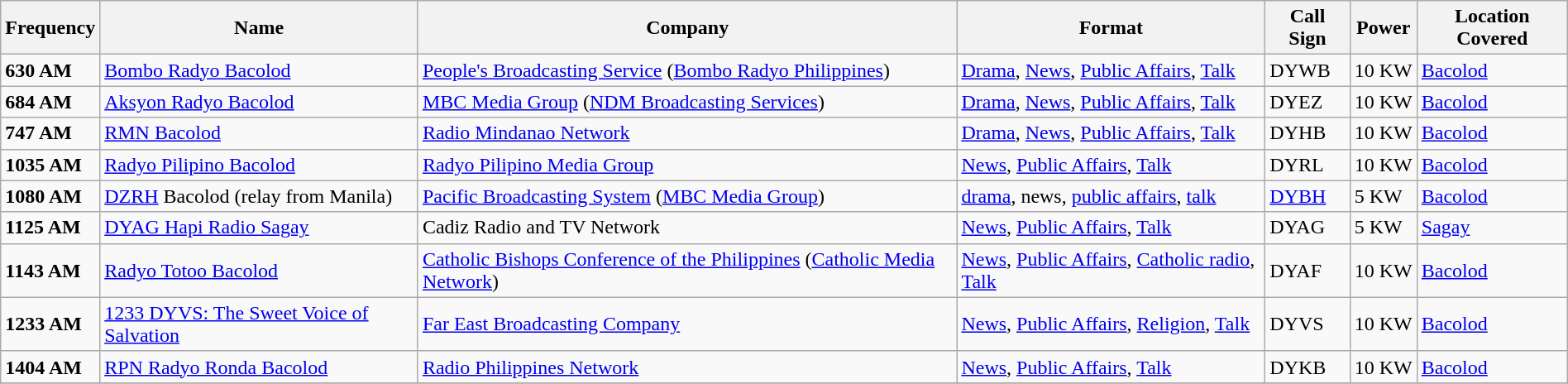<table class="sortable wikitable" style="width:100%">
<tr>
<th>Frequency</th>
<th>Name</th>
<th>Company</th>
<th>Format</th>
<th>Call Sign</th>
<th>Power</th>
<th>Location Covered</th>
</tr>
<tr>
<td><strong>630 AM</strong></td>
<td><a href='#'>Bombo Radyo Bacolod</a></td>
<td><a href='#'>People's Broadcasting Service</a> (<a href='#'>Bombo Radyo Philippines</a>)</td>
<td><a href='#'>Drama</a>, <a href='#'>News</a>, <a href='#'>Public Affairs</a>, <a href='#'>Talk</a></td>
<td>DYWB</td>
<td>10 KW</td>
<td><a href='#'>Bacolod</a></td>
</tr>
<tr>
<td><strong>684 AM</strong></td>
<td><a href='#'>Aksyon Radyo Bacolod</a></td>
<td><a href='#'>MBC Media Group</a> (<a href='#'>NDM Broadcasting Services</a>)</td>
<td><a href='#'>Drama</a>, <a href='#'>News</a>, <a href='#'>Public Affairs</a>, <a href='#'>Talk</a></td>
<td>DYEZ</td>
<td>10 KW</td>
<td><a href='#'>Bacolod</a></td>
</tr>
<tr>
<td><strong>747 AM</strong></td>
<td><a href='#'>RMN Bacolod</a></td>
<td><a href='#'>Radio Mindanao Network</a></td>
<td><a href='#'>Drama</a>, <a href='#'>News</a>, <a href='#'>Public Affairs</a>, <a href='#'>Talk</a></td>
<td>DYHB</td>
<td>10 KW</td>
<td><a href='#'>Bacolod</a></td>
</tr>
<tr>
<td><strong>1035 AM</strong></td>
<td><a href='#'>Radyo Pilipino Bacolod</a></td>
<td><a href='#'>Radyo Pilipino Media Group</a></td>
<td><a href='#'>News</a>, <a href='#'>Public Affairs</a>, <a href='#'>Talk</a></td>
<td>DYRL</td>
<td>10 KW</td>
<td><a href='#'>Bacolod</a></td>
</tr>
<tr>
<td><strong>1080 AM</strong></td>
<td><a href='#'>DZRH</a> Bacolod (relay from Manila)</td>
<td><a href='#'>Pacific Broadcasting System</a> (<a href='#'>MBC Media Group</a>)</td>
<td><a href='#'>drama</a>, news, <a href='#'>public affairs</a>, <a href='#'>talk</a></td>
<td><a href='#'>DYBH</a></td>
<td>5 KW</td>
<td><a href='#'>Bacolod</a></td>
</tr>
<tr>
<td><strong>1125 AM</strong></td>
<td><a href='#'>DYAG Hapi Radio Sagay</a></td>
<td>Cadiz Radio and TV Network</td>
<td><a href='#'>News</a>, <a href='#'>Public Affairs</a>, <a href='#'>Talk</a></td>
<td>DYAG</td>
<td>5 KW</td>
<td><a href='#'>Sagay</a></td>
</tr>
<tr>
<td><strong>1143 AM</strong></td>
<td><a href='#'>Radyo Totoo Bacolod</a></td>
<td><a href='#'>Catholic Bishops Conference of the Philippines</a> (<a href='#'>Catholic Media Network</a>)</td>
<td><a href='#'>News</a>, <a href='#'>Public Affairs</a>, <a href='#'>Catholic radio</a>, <a href='#'>Talk</a></td>
<td>DYAF</td>
<td>10 KW</td>
<td><a href='#'>Bacolod</a></td>
</tr>
<tr>
<td><strong>1233 AM</strong></td>
<td><a href='#'>1233 DYVS: The Sweet Voice of Salvation</a></td>
<td><a href='#'>Far East Broadcasting Company</a></td>
<td><a href='#'>News</a>, <a href='#'>Public Affairs</a>, <a href='#'>Religion</a>, <a href='#'>Talk</a></td>
<td>DYVS</td>
<td>10 KW</td>
<td><a href='#'>Bacolod</a></td>
</tr>
<tr>
<td><strong>1404 AM</strong></td>
<td><a href='#'>RPN Radyo Ronda Bacolod</a></td>
<td><a href='#'>Radio Philippines Network</a></td>
<td><a href='#'>News</a>, <a href='#'>Public Affairs</a>, <a href='#'>Talk</a></td>
<td>DYKB</td>
<td>10 KW</td>
<td><a href='#'>Bacolod</a></td>
</tr>
<tr>
</tr>
</table>
